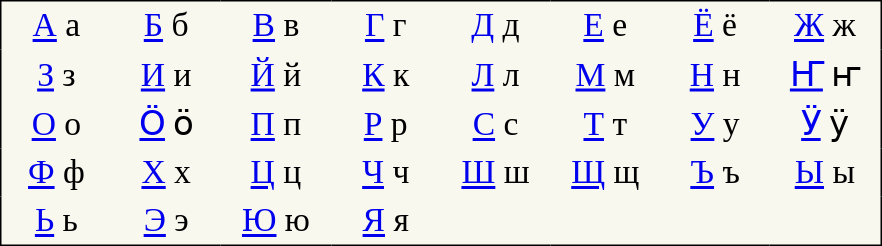<table style="font-family:Microsoft Sans Serif; font-size:1.4em; border-color:black; border-width:1px; border-style:solid; border-collapse:collapse; background-color:#F8F8EF">
<tr>
<td style="width:3em; text-align:center; padding: 3px;"><a href='#'>А</a> а</td>
<td style="width:3em; text-align:center; padding: 3px;"><a href='#'>Б</a> б</td>
<td style="width:3em; text-align:center; padding: 3px;"><a href='#'>В</a> в</td>
<td style="width:3em; text-align:center; padding: 3px;"><a href='#'>Г</a> г</td>
<td style="width:3em; text-align:center; padding: 3px;"><a href='#'>Д</a> д</td>
<td style="width:3em; text-align:center; padding: 3px;"><a href='#'>Е</a> е</td>
<td style="width:3em; text-align:center; padding: 3px;"><a href='#'>Ё</a> ё</td>
<td style="width:3em; text-align:center; padding: 3px;"><a href='#'>Ж</a> ж</td>
</tr>
<tr>
<td style="width:3em; text-align:center; padding: 3px;"><a href='#'>З</a> з</td>
<td style="width:3em; text-align:center; padding: 3px;"><a href='#'>И</a> и</td>
<td style="width:3em; text-align:center; padding: 3px;"><a href='#'>Й</a> й</td>
<td style="width:3em; text-align:center; padding: 3px;"><a href='#'>К</a> к</td>
<td style="width:3em; text-align:center; padding: 3px;"><a href='#'>Л</a> л</td>
<td style="width:3em; text-align:center; padding: 3px;"><a href='#'>М</a> м</td>
<td style="width:3em; text-align:center; padding: 3px;"><a href='#'>Н</a> н</td>
<td style="width:3em; text-align:center; padding: 3px;"><a href='#'>Ҥ</a> ҥ</td>
</tr>
<tr>
<td style="width:3em; text-align:center; padding: 3px;"><a href='#'>О</a> о</td>
<td style="width:3em; text-align:center; padding: 3px;"><a href='#'>Ӧ</a> ӧ</td>
<td style="width:3em; text-align:center; padding: 3px;"><a href='#'>П</a> п</td>
<td style="width:3em; text-align:center; padding: 3px;"><a href='#'>Р</a> р</td>
<td style="width:3em; text-align:center; padding: 3px;"><a href='#'>С</a> с</td>
<td style="width:3em; text-align:center; padding: 3px;"><a href='#'>Т</a> т</td>
<td style="width:3em; text-align:center; padding: 3px;"><a href='#'>У</a> у</td>
<td style="width:3em; text-align:center; padding: 3px;"><a href='#'>Ӱ</a> ӱ</td>
</tr>
<tr>
<td style="width:3em; text-align:center; padding: 3px;"><a href='#'>Ф</a> ф</td>
<td style="width:3em; text-align:center; padding: 3px;"><a href='#'>Х</a> х</td>
<td style="width:3em; text-align:center; padding: 3px;"><a href='#'>Ц</a> ц</td>
<td style="width:3em; text-align:center; padding: 3px;"><a href='#'>Ч</a> ч</td>
<td style="width:3em; text-align:center; padding: 3px;"><a href='#'>Ш</a> ш</td>
<td style="width:3em; text-align:center; padding: 3px;"><a href='#'>Щ</a> щ</td>
<td style="width:3em; text-align:center; padding: 3px;"><a href='#'>Ъ</a> ъ</td>
<td style="width:3em; text-align:center; padding: 3px;"><a href='#'>Ы</a> ы</td>
</tr>
<tr>
<td style="width:3em; text-align:center; padding: 3px;"><a href='#'>Ь</a> ь</td>
<td style="width:3em; text-align:center; padding: 3px;"><a href='#'>Э</a> э</td>
<td style="width:3em; text-align:center; padding: 3px;"><a href='#'>Ю</a> ю</td>
<td style="width:3em; text-align:center; padding: 3px;"><a href='#'>Я</a> я</td>
<td></td>
<td></td>
<td></td>
<td></td>
</tr>
</table>
